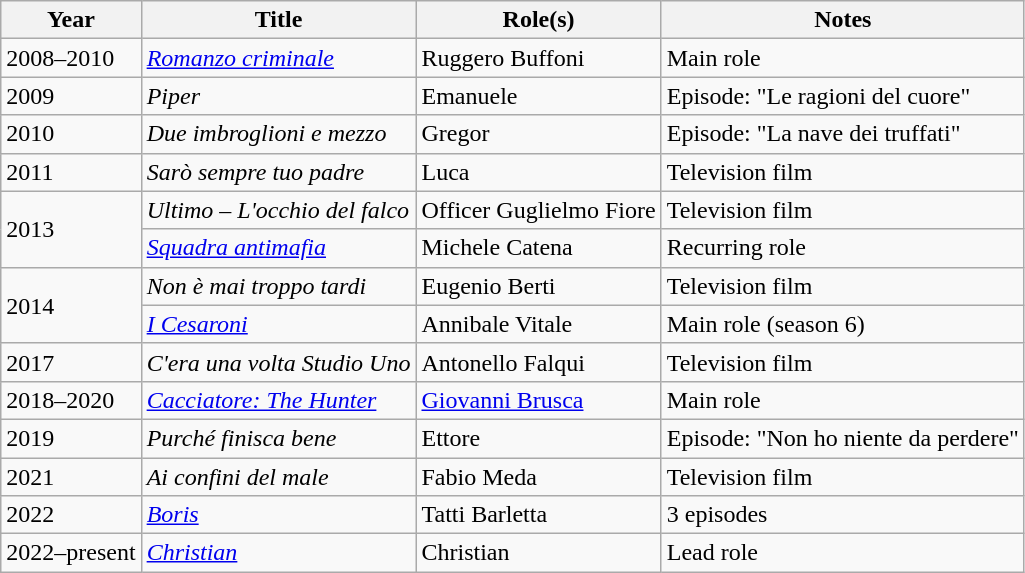<table class="wikitable plainrowheaders sortable">
<tr>
<th scope="col">Year</th>
<th scope="col">Title</th>
<th scope="col">Role(s)</th>
<th scope="col" class="unsortable">Notes</th>
</tr>
<tr>
<td>2008–2010</td>
<td><em><a href='#'>Romanzo criminale</a></em></td>
<td>Ruggero Buffoni</td>
<td>Main role</td>
</tr>
<tr>
<td>2009</td>
<td><em>Piper</em></td>
<td>Emanuele</td>
<td>Episode: "Le ragioni del cuore"</td>
</tr>
<tr>
<td>2010</td>
<td><em>Due imbroglioni e mezzo</em></td>
<td>Gregor</td>
<td>Episode: "La nave dei truffati"</td>
</tr>
<tr>
<td>2011</td>
<td><em>Sarò sempre tuo padre</em></td>
<td>Luca</td>
<td>Television film</td>
</tr>
<tr>
<td rowspan="2">2013</td>
<td><em>Ultimo – L'occhio del falco</em></td>
<td>Officer Guglielmo Fiore</td>
<td>Television film</td>
</tr>
<tr>
<td><em><a href='#'>Squadra antimafia</a></em></td>
<td>Michele Catena</td>
<td>Recurring role</td>
</tr>
<tr>
<td rowspan="2">2014</td>
<td><em>Non è mai troppo tardi</em></td>
<td>Eugenio Berti</td>
<td>Television film</td>
</tr>
<tr>
<td><em><a href='#'>I Cesaroni</a></em></td>
<td>Annibale Vitale</td>
<td>Main role (season 6)</td>
</tr>
<tr>
<td>2017</td>
<td><em>C'era una volta Studio Uno</em></td>
<td>Antonello Falqui</td>
<td>Television film</td>
</tr>
<tr>
<td>2018–2020</td>
<td><em><a href='#'>Cacciatore: The Hunter</a></em></td>
<td><a href='#'>Giovanni Brusca</a></td>
<td>Main role</td>
</tr>
<tr>
<td>2019</td>
<td><em>Purché finisca bene</em></td>
<td>Ettore</td>
<td>Episode: "Non ho niente da perdere"</td>
</tr>
<tr>
<td>2021</td>
<td><em>Ai confini del male</em></td>
<td>Fabio Meda</td>
<td>Television film</td>
</tr>
<tr>
<td>2022</td>
<td><em><a href='#'>Boris</a></em></td>
<td>Tatti Barletta</td>
<td>3 episodes</td>
</tr>
<tr>
<td>2022–present</td>
<td><em><a href='#'>Christian</a></em></td>
<td>Christian</td>
<td>Lead role</td>
</tr>
</table>
